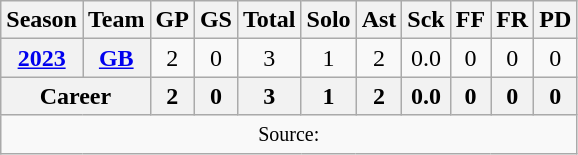<table class="wikitable" style="text-align:center;">
<tr>
<th>Season</th>
<th>Team</th>
<th>GP</th>
<th>GS</th>
<th>Total</th>
<th>Solo</th>
<th>Ast</th>
<th>Sck</th>
<th>FF</th>
<th>FR</th>
<th>PD</th>
</tr>
<tr>
<th><a href='#'>2023</a></th>
<th><a href='#'>GB</a></th>
<td>2</td>
<td>0</td>
<td>3</td>
<td>1</td>
<td>2</td>
<td>0.0</td>
<td>0</td>
<td>0</td>
<td>0</td>
</tr>
<tr>
<th colspan="2">Career</th>
<th>2</th>
<th>0</th>
<th>3</th>
<th>1</th>
<th>2</th>
<th>0.0</th>
<th>0</th>
<th>0</th>
<th>0</th>
</tr>
<tr>
<td colspan="11"><small>Source: </small></td>
</tr>
</table>
